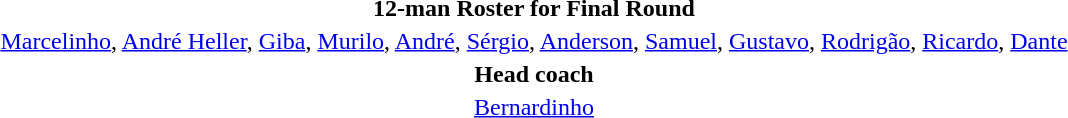<table style="text-align: center; margin-top: 2em; margin-left: auto; margin-right: auto">
<tr>
<td><strong>12-man Roster for Final Round</strong></td>
</tr>
<tr>
<td><a href='#'>Marcelinho</a>, <a href='#'>André Heller</a>, <a href='#'>Giba</a>, <a href='#'>Murilo</a>, <a href='#'>André</a>, <a href='#'>Sérgio</a>, <a href='#'>Anderson</a>, <a href='#'>Samuel</a>, <a href='#'>Gustavo</a>, <a href='#'>Rodrigão</a>, <a href='#'>Ricardo</a>, <a href='#'>Dante</a></td>
</tr>
<tr>
<td><strong>Head coach</strong></td>
</tr>
<tr>
<td><a href='#'>Bernardinho</a></td>
</tr>
</table>
